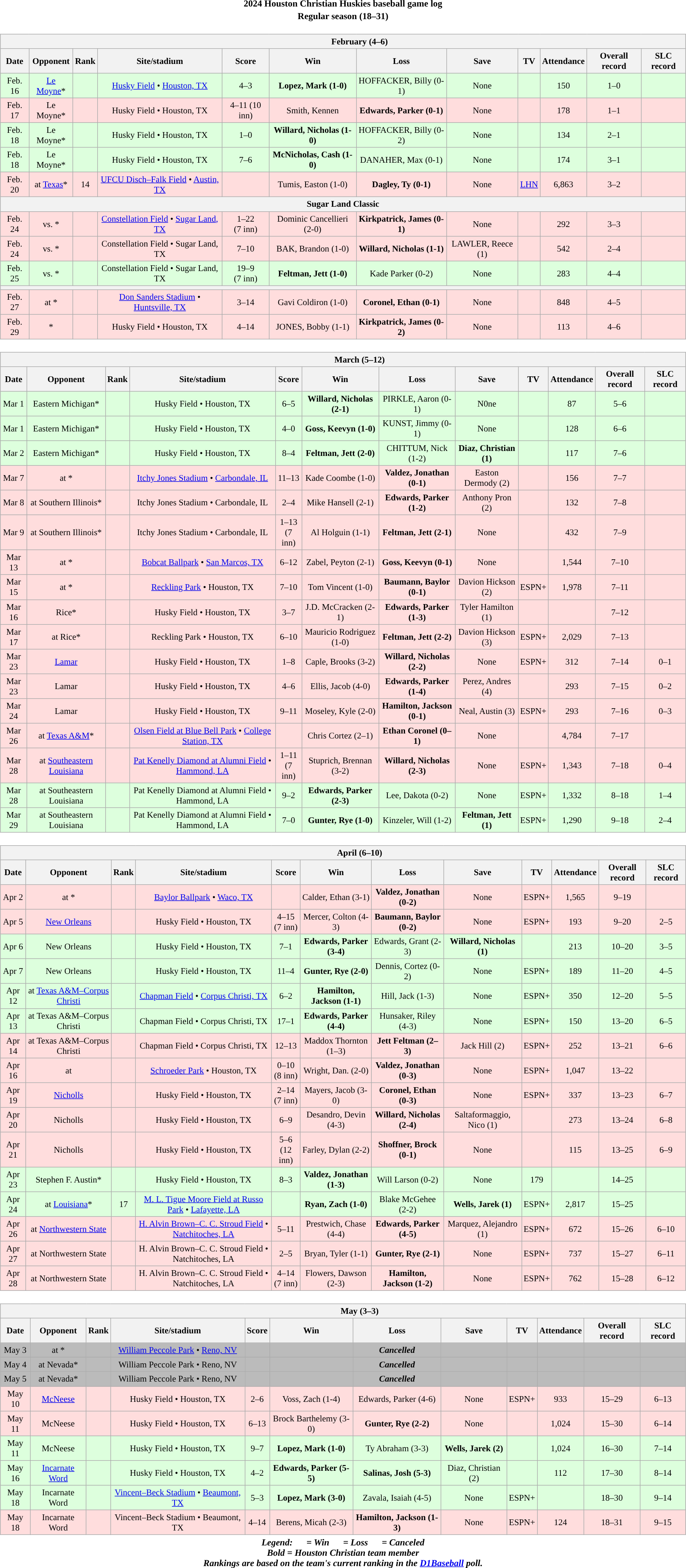<table class="toccolours" width=95% style="clear:both; margin:1.5em auto; text-align:center;">
<tr>
<th colspan=2>2024 Houston Christian Huskies baseball game log</th>
</tr>
<tr>
<th colspan=2>Regular season (18–31)</th>
</tr>
<tr valign="top">
<td><br><table class="wikitable collapsible collapsed" style="margin:auto; width:100%; text-align:center; font-size:95%"5>
<tr>
<th colspan=12 style="padding-left:4em;">February (4–6)</th>
</tr>
<tr>
<th>Date</th>
<th>Opponent</th>
<th>Rank</th>
<th>Site/stadium</th>
<th>Score</th>
<th>Win</th>
<th>Loss</th>
<th>Save</th>
<th>TV</th>
<th>Attendance</th>
<th>Overall record</th>
<th>SLC record</th>
</tr>
<tr align="center" bgcolor=#ddffdd>
<td>Feb. 16</td>
<td><a href='#'>Le Moyne</a>*</td>
<td></td>
<td><a href='#'>Husky Field</a> • <a href='#'>Houston, TX</a></td>
<td>4–3</td>
<td><strong>Lopez, Mark (1-0)</strong></td>
<td>HOFFACKER, Billy (0-1)</td>
<td>None</td>
<td></td>
<td>150</td>
<td>1–0</td>
<td></td>
</tr>
<tr align="center" bgcolor=#ffdddd>
<td>Feb. 17</td>
<td>Le Moyne*</td>
<td></td>
<td>Husky Field • Houston, TX</td>
<td>4–11 (10 inn)</td>
<td>Smith, Kennen</td>
<td><strong>Edwards, Parker (0-1)</strong></td>
<td>None</td>
<td></td>
<td>178</td>
<td>1–1</td>
<td></td>
</tr>
<tr align="center" bgcolor=#ddffdd>
<td>Feb. 18</td>
<td>Le Moyne*</td>
<td></td>
<td>Husky Field • Houston, TX</td>
<td>1–0</td>
<td><strong>Willard, Nicholas (1-0)</strong></td>
<td>HOFFACKER, Billy (0-2)</td>
<td>None</td>
<td></td>
<td>134</td>
<td>2–1</td>
<td></td>
</tr>
<tr align="center" bgcolor=#ddffdd>
<td>Feb. 18</td>
<td>Le Moyne*</td>
<td></td>
<td>Husky Field • Houston, TX</td>
<td>7–6</td>
<td><strong>McNicholas, Cash (1-0)</strong></td>
<td>DANAHER, Max (0-1)</td>
<td>None</td>
<td></td>
<td>174</td>
<td>3–1</td>
<td></td>
</tr>
<tr align="center" bgcolor=#ffdddd>
<td>Feb. 20</td>
<td>at <a href='#'>Texas</a>*</td>
<td>14</td>
<td><a href='#'>UFCU Disch–Falk Field</a> • <a href='#'>Austin, TX</a></td>
<td></td>
<td>Tumis, Easton (1-0)</td>
<td><strong>Dagley, Ty (0-1)</strong></td>
<td>None</td>
<td><a href='#'>LHN</a></td>
<td>6,863</td>
<td>3–2</td>
<td></td>
</tr>
<tr>
<th colspan=12>Sugar Land Classic</th>
</tr>
<tr align="center" bgcolor=#ffdddd>
<td>Feb. 24</td>
<td>vs. *</td>
<td></td>
<td><a href='#'>Constellation Field</a> • <a href='#'>Sugar Land, TX</a></td>
<td>1–22<br>(7 inn)</td>
<td>Dominic Cancellieri (2-0)</td>
<td><strong>Kirkpatrick, James (0-1)</strong></td>
<td>None</td>
<td></td>
<td>292</td>
<td>3–3</td>
<td></td>
</tr>
<tr align="center" bgcolor=#ffdddd>
<td>Feb. 24</td>
<td>vs. *</td>
<td></td>
<td>Constellation Field • Sugar Land, TX</td>
<td>7–10</td>
<td>BAK, Brandon (1-0)</td>
<td><strong>Willard, Nicholas (1-1)</strong></td>
<td>LAWLER, Reece (1)</td>
<td></td>
<td>542</td>
<td>2–4</td>
<td></td>
</tr>
<tr align="center" bgcolor=#ddffdd>
<td>Feb. 25</td>
<td>vs. *</td>
<td></td>
<td>Constellation Field • Sugar Land, TX</td>
<td>19–9<br>(7 inn)</td>
<td><strong>Feltman, Jett (1-0)</strong></td>
<td>Kade Parker (0-2)</td>
<td>None</td>
<td></td>
<td>283</td>
<td>4–4</td>
<td></td>
</tr>
<tr>
<th colspan=12></th>
</tr>
<tr align="center" bgcolor=#ffdddd>
<td>Feb. 27</td>
<td>at *</td>
<td></td>
<td><a href='#'>Don Sanders Stadium</a> • <a href='#'>Huntsville, TX</a></td>
<td>3–14</td>
<td>Gavi Coldiron (1-0)</td>
<td><strong>Coronel, Ethan (0-1)</strong></td>
<td>None</td>
<td></td>
<td>848</td>
<td>4–5</td>
<td></td>
</tr>
<tr align="center" bgcolor=#ffdddd>
<td>Feb. 29</td>
<td>*</td>
<td></td>
<td>Husky Field • Houston, TX</td>
<td>4–14</td>
<td>JONES, Bobby (1-1)</td>
<td><strong>Kirkpatrick, James (0-2)</strong></td>
<td>None</td>
<td></td>
<td>113</td>
<td>4–6</td>
<td></td>
</tr>
</table>
</td>
</tr>
<tr>
<td><br><table class="wikitable collapsible collapsed" style="margin:auto; width:100%; text-align:center; font-size:95%">
<tr>
<th colspan=12 style="padding-left:4em;">March (5–12)</th>
</tr>
<tr>
<th>Date</th>
<th>Opponent</th>
<th>Rank</th>
<th>Site/stadium</th>
<th>Score</th>
<th>Win</th>
<th>Loss</th>
<th>Save</th>
<th>TV</th>
<th>Attendance</th>
<th>Overall record</th>
<th>SLC record</th>
</tr>
<tr align="center" bgcolor=#ddffdd>
<td>Mar 1</td>
<td>Eastern Michigan*</td>
<td></td>
<td>Husky Field • Houston, TX</td>
<td>6–5</td>
<td><strong>Willard, Nicholas (2-1)</strong></td>
<td>PIRKLE, Aaron (0-1)</td>
<td>N0ne</td>
<td></td>
<td>87</td>
<td>5–6</td>
<td></td>
</tr>
<tr align="center" bgcolor=#ddffdd>
<td>Mar 1</td>
<td>Eastern Michigan*</td>
<td></td>
<td>Husky Field • Houston, TX</td>
<td>4–0</td>
<td><strong>Goss, Keevyn (1-0)</strong></td>
<td>KUNST, Jimmy (0-1)</td>
<td>None</td>
<td></td>
<td>128</td>
<td>6–6</td>
<td></td>
</tr>
<tr align="center" bgcolor=#ddffdd>
<td>Mar 2</td>
<td>Eastern Michigan*</td>
<td></td>
<td>Husky Field • Houston, TX</td>
<td>8–4</td>
<td><strong>Feltman, Jett (2-0)</strong></td>
<td>CHITTUM, Nick (1-2)</td>
<td><strong>Diaz, Christian (1)</strong></td>
<td></td>
<td>117</td>
<td>7–6</td>
<td></td>
</tr>
<tr align="center" bgcolor=#ffdddd>
<td>Mar 7</td>
<td>at *</td>
<td></td>
<td><a href='#'>Itchy Jones Stadium</a> • <a href='#'>Carbondale, IL</a></td>
<td>11–13</td>
<td>Kade Coombe (1-0)</td>
<td><strong>Valdez, Jonathan (0-1)</strong></td>
<td>Easton Dermody (2)</td>
<td></td>
<td>156</td>
<td>7–7</td>
<td></td>
</tr>
<tr align="center" bgcolor=#ffdddd>
<td>Mar 8</td>
<td>at Southern Illinois*</td>
<td></td>
<td>Itchy Jones Stadium • Carbondale, IL</td>
<td>2–4</td>
<td>Mike Hansell (2-1)</td>
<td><strong>Edwards, Parker (1-2)</strong></td>
<td>Anthony Pron (2)</td>
<td></td>
<td>132</td>
<td>7–8</td>
<td></td>
</tr>
<tr align="center" bgcolor=#ffdddd>
<td>Mar 9</td>
<td>at Southern Illinois*</td>
<td></td>
<td>Itchy Jones Stadium • Carbondale, IL</td>
<td>1–13<br>(7 inn)</td>
<td>Al Holguin (1-1)</td>
<td><strong>Feltman, Jett (2-1)</strong></td>
<td>None</td>
<td></td>
<td>432</td>
<td>7–9</td>
<td></td>
</tr>
<tr align="center" bgcolor=#ffdddd>
<td>Mar 13</td>
<td>at *</td>
<td></td>
<td><a href='#'>Bobcat Ballpark</a> • <a href='#'>San Marcos, TX</a></td>
<td>6–12</td>
<td>Zabel, Peyton (2-1)</td>
<td><strong>Goss, Keevyn (0-1)</strong></td>
<td>None</td>
<td></td>
<td>1,544</td>
<td>7–10</td>
<td></td>
</tr>
<tr align="center" bgcolor=#ffdddd>
<td>Mar 15</td>
<td>at *</td>
<td></td>
<td><a href='#'>Reckling Park</a> • Houston, TX</td>
<td>7–10</td>
<td>Tom Vincent (1-0)</td>
<td><strong>Baumann, Baylor (0-1)</strong></td>
<td>Davion Hickson (2)</td>
<td>ESPN+</td>
<td>1,978</td>
<td>7–11</td>
<td></td>
</tr>
<tr align="center" bgcolor=#ffdddd>
<td>Mar 16</td>
<td>Rice*</td>
<td></td>
<td>Husky Field • Houston, TX</td>
<td>3–7</td>
<td>J.D. McCracken (2-1)</td>
<td><strong>Edwards, Parker (1-3)</strong></td>
<td>Tyler Hamilton (1)</td>
<td></td>
<td></td>
<td>7–12</td>
<td></td>
</tr>
<tr align="center" bgcolor=#ffdddd>
<td>Mar 17</td>
<td>at Rice*</td>
<td></td>
<td>Reckling Park • Houston, TX</td>
<td>6–10</td>
<td>Mauricio Rodriguez (1-0)</td>
<td><strong>Feltman, Jett (2-2)</strong></td>
<td>Davion Hickson (3)</td>
<td>ESPN+</td>
<td>2,029</td>
<td>7–13</td>
<td></td>
</tr>
<tr align="center" bgcolor=#ffdddd>
<td>Mar 23</td>
<td><a href='#'>Lamar</a></td>
<td></td>
<td>Husky Field • Houston, TX</td>
<td>1–8</td>
<td>Caple, Brooks (3-2)</td>
<td><strong>Willard, Nicholas (2-2)</strong></td>
<td>None</td>
<td>ESPN+</td>
<td>312</td>
<td>7–14</td>
<td>0–1</td>
</tr>
<tr align="center" bgcolor=#ffdddd>
<td>Mar 23</td>
<td>Lamar</td>
<td></td>
<td>Husky Field • Houston, TX</td>
<td>4–6</td>
<td>Ellis, Jacob (4-0)</td>
<td><strong>Edwards, Parker (1-4)</strong></td>
<td>Perez, Andres (4)</td>
<td></td>
<td>293</td>
<td>7–15</td>
<td>0–2</td>
</tr>
<tr align="center" bgcolor=#ffdddd>
<td>Mar 24</td>
<td>Lamar</td>
<td></td>
<td>Husky Field • Houston, TX</td>
<td>9–11</td>
<td>Moseley, Kyle (2-0)</td>
<td><strong>Hamilton, Jackson (0-1)</strong></td>
<td>Neal, Austin (3)</td>
<td>ESPN+</td>
<td>293</td>
<td>7–16</td>
<td>0–3</td>
</tr>
<tr align="center" bgcolor=#ffdddd>
<td>Mar 26</td>
<td>at <a href='#'>Texas A&M</a>*</td>
<td></td>
<td><a href='#'>Olsen Field at Blue Bell Park</a> • <a href='#'>College Station, TX</a></td>
<td></td>
<td>Chris Cortez (2–1)</td>
<td><strong>Ethan Coronel (0–1)</strong></td>
<td>None</td>
<td></td>
<td>4,784</td>
<td>7–17</td>
<td></td>
</tr>
<tr align="center" bgcolor=#ffdddd>
<td>Mar 28</td>
<td>at <a href='#'>Southeastern Louisiana</a></td>
<td></td>
<td><a href='#'>Pat Kenelly Diamond at Alumni Field</a> • <a href='#'>Hammond, LA</a></td>
<td>1–11<br>(7 inn)</td>
<td>Stuprich, Brennan (3-2)</td>
<td><strong>Willard, Nicholas (2-3)</strong></td>
<td>None</td>
<td>ESPN+</td>
<td>1,343</td>
<td>7–18</td>
<td>0–4</td>
</tr>
<tr align="center" bgcolor=#ddffdd>
<td>Mar 28</td>
<td>at Southeastern Louisiana</td>
<td></td>
<td>Pat Kenelly Diamond at Alumni Field • Hammond, LA</td>
<td>9–2</td>
<td><strong>Edwards, Parker (2-3)</strong></td>
<td>Lee, Dakota (0-2)</td>
<td>None</td>
<td>ESPN+</td>
<td>1,332</td>
<td>8–18</td>
<td>1–4</td>
</tr>
<tr align="center" bgcolor=ddffdd>
<td>Mar 29</td>
<td>at Southeastern Louisiana</td>
<td></td>
<td>Pat Kenelly Diamond at Alumni Field • Hammond, LA</td>
<td>7–0</td>
<td><strong>Gunter, Rye (1-0)</strong></td>
<td>Kinzeler, Will (1-2)</td>
<td><strong>Feltman, Jett (1)</strong></td>
<td>ESPN+</td>
<td>1,290</td>
<td>9–18</td>
<td>2–4</td>
</tr>
</table>
</td>
</tr>
<tr>
<td><br><table class="wikitable collapsible collapsed" style="margin:auto; width:100%; text-align:center; font-size:95%">
<tr>
<th colspan=12 style="padding-left:4em;">April (6–10)</th>
</tr>
<tr>
<th>Date</th>
<th>Opponent</th>
<th>Rank</th>
<th>Site/stadium</th>
<th>Score</th>
<th>Win</th>
<th>Loss</th>
<th>Save</th>
<th>TV</th>
<th>Attendance</th>
<th>Overall record</th>
<th>SLC record</th>
</tr>
<tr align="center" bgcolor=#ffdddd>
<td>Apr 2</td>
<td>at *</td>
<td></td>
<td><a href='#'>Baylor Ballpark</a> • <a href='#'>Waco, TX</a></td>
<td></td>
<td>Calder, Ethan (3-1)</td>
<td><strong>Valdez, Jonathan (0-2)</strong></td>
<td>None</td>
<td>ESPN+</td>
<td>1,565</td>
<td>9–19</td>
<td></td>
</tr>
<tr align="center" bgcolor=#ffdddd>
<td>Apr 5</td>
<td><a href='#'>New Orleans</a></td>
<td></td>
<td>Husky Field • Houston, TX</td>
<td>4–15<br>(7 inn)</td>
<td>Mercer, Colton (4-3)</td>
<td><strong>Baumann, Baylor (0-2)</strong></td>
<td>None</td>
<td>ESPN+</td>
<td>193</td>
<td>9–20</td>
<td>2–5</td>
</tr>
<tr align="center" bgcolor=#ddffdd>
<td>Apr 6</td>
<td>New Orleans</td>
<td></td>
<td>Husky Field • Houston, TX</td>
<td>7–1</td>
<td><strong>Edwards, Parker (3-4)</strong></td>
<td>Edwards, Grant (2-3)</td>
<td><strong>Willard, Nicholas (1)</strong></td>
<td></td>
<td>213</td>
<td>10–20</td>
<td>3–5</td>
</tr>
<tr align="center" bgcolor=#ddffdd>
<td>Apr 7</td>
<td>New Orleans</td>
<td></td>
<td>Husky Field • Houston, TX</td>
<td>11–4</td>
<td><strong>Gunter, Rye (2-0)</strong></td>
<td>Dennis, Cortez (0-2)</td>
<td>None</td>
<td>ESPN+</td>
<td>189</td>
<td>11–20</td>
<td>4–5</td>
</tr>
<tr align="center" bgcolor=#ddffdd>
<td>Apr 12</td>
<td>at <a href='#'>Texas A&M–Corpus Christi</a></td>
<td></td>
<td><a href='#'>Chapman Field</a> • <a href='#'>Corpus Christi, TX</a></td>
<td>6–2</td>
<td><strong>Hamilton, Jackson (1-1)</strong></td>
<td>Hill, Jack (1-3)</td>
<td>None</td>
<td>ESPN+</td>
<td>350</td>
<td>12–20</td>
<td>5–5</td>
</tr>
<tr align="center" bgcolor=#ddffdd>
<td>Apr 13</td>
<td>at Texas A&M–Corpus Christi</td>
<td></td>
<td>Chapman Field • Corpus Christi, TX</td>
<td>17–1</td>
<td><strong>Edwards, Parker (4-4)</strong></td>
<td>Hunsaker, Riley (4-3)</td>
<td>None</td>
<td>ESPN+</td>
<td>150</td>
<td>13–20</td>
<td>6–5</td>
</tr>
<tr align="center" bgcolor=#ffdddd>
<td>Apr 14</td>
<td>at Texas A&M–Corpus Christi</td>
<td></td>
<td>Chapman Field • Corpus Christi, TX</td>
<td>12–13</td>
<td>Maddox Thornton (1–3)</td>
<td><strong>Jett Feltman (2–3)</strong></td>
<td>Jack Hill (2)</td>
<td>ESPN+</td>
<td>252</td>
<td>13–21</td>
<td>6–6</td>
</tr>
<tr align="center" bgcolor=#ffdddd>
<td>Apr 16</td>
<td>at </td>
<td></td>
<td><a href='#'>Schroeder Park</a> • Houston, TX</td>
<td>0–10<br>(8 inn)</td>
<td>Wright, Dan. (2-0)</td>
<td><strong>Valdez, Jonathan (0-3)</strong></td>
<td>None</td>
<td>ESPN+</td>
<td>1,047</td>
<td>13–22</td>
<td></td>
</tr>
<tr align="center" bgcolor=#ffdddd>
<td>Apr 19</td>
<td><a href='#'>Nicholls</a></td>
<td></td>
<td>Husky Field • Houston, TX</td>
<td>2–14<br>(7 inn)</td>
<td>Mayers, Jacob (3-0)</td>
<td><strong>Coronel, Ethan (0-3)</strong></td>
<td>None</td>
<td>ESPN+</td>
<td>337</td>
<td>13–23</td>
<td>6–7</td>
</tr>
<tr align="center" bgcolor=#ffdddd>
<td>Apr 20</td>
<td>Nicholls</td>
<td></td>
<td>Husky Field • Houston, TX</td>
<td>6–9</td>
<td>Desandro, Devin (4-3)</td>
<td><strong>Willard, Nicholas (2-4)</strong></td>
<td>Saltaformaggio, Nico (1)</td>
<td></td>
<td>273</td>
<td>13–24</td>
<td>6–8</td>
</tr>
<tr align="center" bgcolor=#ffdddd>
<td>Apr 21</td>
<td>Nicholls</td>
<td></td>
<td>Husky Field • Houston, TX</td>
<td>5–6<br>(12 inn)</td>
<td>Farley, Dylan (2-2)</td>
<td><strong>Shoffner, Brock (0-1)</strong></td>
<td>None</td>
<td></td>
<td>115</td>
<td>13–25</td>
<td>6–9</td>
</tr>
<tr align="center" bgcolor=#ddffdd>
<td>Apr 23</td>
<td>Stephen F. Austin*</td>
<td></td>
<td>Husky Field • Houston, TX</td>
<td>8–3</td>
<td><strong>Valdez, Jonathan (1-3)</strong></td>
<td>Will Larson (0-2)</td>
<td>None</td>
<td>179</td>
<td></td>
<td>14–25</td>
<td></td>
</tr>
<tr align="center" bgcolor=#ddffdd>
<td>Apr 24</td>
<td>at <a href='#'>Louisiana</a>*</td>
<td>17</td>
<td><a href='#'>M. L. Tigue Moore Field at Russo Park</a> • <a href='#'>Lafayette, LA</a></td>
<td></td>
<td><strong>Ryan, Zach (1-0)</strong></td>
<td>Blake McGehee (2-2)</td>
<td><strong>Wells, Jarek (1)</strong></td>
<td>ESPN+</td>
<td>2,817</td>
<td>15–25</td>
<td></td>
</tr>
<tr align="center" bgcolor=#ffdddd>
<td>Apr 26</td>
<td>at <a href='#'>Northwestern State</a></td>
<td></td>
<td><a href='#'>H. Alvin Brown–C. C. Stroud Field</a> • <a href='#'>Natchitoches, LA</a></td>
<td>5–11</td>
<td>Prestwich, Chase (4-4)</td>
<td><strong>Edwards, Parker (4-5)</strong></td>
<td>Marquez, Alejandro (1)</td>
<td>ESPN+</td>
<td>672</td>
<td>15–26</td>
<td>6–10</td>
</tr>
<tr align="center" bgcolor=#ffdddd>
<td>Apr 27</td>
<td>at Northwestern State</td>
<td></td>
<td>H. Alvin Brown–C. C. Stroud Field • Natchitoches, LA</td>
<td>2–5</td>
<td>Bryan, Tyler (1-1)</td>
<td><strong>Gunter, Rye (2-1)</strong></td>
<td>None</td>
<td>ESPN+</td>
<td>737</td>
<td>15–27</td>
<td>6–11</td>
</tr>
<tr align="center" bgcolor=#ffdddd>
<td>Apr 28</td>
<td>at Northwestern State</td>
<td></td>
<td>H. Alvin Brown–C. C. Stroud Field • Natchitoches, LA</td>
<td>4–14<br>(7 inn)</td>
<td>Flowers, Dawson (2-3)</td>
<td><strong>Hamilton, Jackson (1-2)</strong></td>
<td>None</td>
<td>ESPN+</td>
<td>762</td>
<td>15–28</td>
<td>6–12</td>
</tr>
</table>
</td>
</tr>
<tr>
<td><br><table class="wikitable collapsible collapsed" style="margin:auto; width:100%; text-align:center; font-size:95%">
<tr>
<th colspan=13 style="padding-left:4em;">May (3–3)</th>
</tr>
<tr>
<th>Date</th>
<th>Opponent</th>
<th>Rank</th>
<th>Site/stadium</th>
<th>Score</th>
<th>Win</th>
<th>Loss</th>
<th>Save</th>
<th>TV</th>
<th>Attendance</th>
<th>Overall record</th>
<th>SLC record</th>
</tr>
<tr align="center" bgcolor=#bbbbbb>
<td>May 3</td>
<td>at *</td>
<td></td>
<td><a href='#'>William Peccole Park</a> • <a href='#'>Reno, NV</a></td>
<td></td>
<td></td>
<td><strong><em>Cancelled</em></strong></td>
<td></td>
<td></td>
<td></td>
<td></td>
<td></td>
</tr>
<tr align="center" bgcolor=#bbbbbb>
<td>May 4</td>
<td>at Nevada*</td>
<td></td>
<td>William Peccole Park • Reno, NV</td>
<td></td>
<td></td>
<td><strong><em>Cancelled</em></strong></td>
<td></td>
<td></td>
<td></td>
<td></td>
<td></td>
</tr>
<tr align="center" bgcolor=#bbbbbb>
<td>May 5</td>
<td>at Nevada*</td>
<td></td>
<td>William Peccole Park • Reno, NV</td>
<td></td>
<td></td>
<td><strong><em>Cancelled</em></strong></td>
<td></td>
<td></td>
<td></td>
<td></td>
<td></td>
</tr>
<tr align="center" bgcolor=#ffdddd>
<td>May 10</td>
<td><a href='#'>McNeese</a></td>
<td></td>
<td>Husky Field • Houston, TX</td>
<td>2–6</td>
<td>Voss, Zach (1-4)</td>
<td>Edwards, Parker (4-6)</td>
<td>None</td>
<td>ESPN+</td>
<td>933</td>
<td>15–29</td>
<td>6–13</td>
</tr>
<tr align="center" bgcolor=#ffdddd>
<td>May 11</td>
<td>McNeese</td>
<td></td>
<td>Husky Field • Houston, TX</td>
<td>6–13</td>
<td>Brock Barthelemy (3-0)</td>
<td><strong>Gunter, Rye (2-2)</strong></td>
<td>None</td>
<td></td>
<td>1,024</td>
<td>15–30</td>
<td>6–14</td>
</tr>
<tr align="center" bgcolor=#ddffdd>
<td>May 11</td>
<td>McNeese</td>
<td></td>
<td>Husky Field • Houston, TX</td>
<td>9–7</td>
<td><strong>Lopez, Mark (1-0)</strong></td>
<td>Ty Abraham (3-3)</td>
<td><strong>Wells, Jarek (2)</strong></td>
<td></td>
<td>1,024</td>
<td>16–30</td>
<td>7–14</td>
</tr>
<tr align="center" bgcolor=#ddffdd>
<td>May 16</td>
<td><a href='#'>Incarnate Word</a></td>
<td></td>
<td>Husky Field • Houston, TX</td>
<td>4–2</td>
<td><strong>Edwards, Parker (5-5)</strong></td>
<td><strong>Salinas, Josh (5-3)</strong></td>
<td>Diaz, Christian (2)</td>
<td></td>
<td>112</td>
<td>17–30</td>
<td>8–14</td>
</tr>
<tr align="center" bgcolor=#ddffdd>
<td>May 18</td>
<td>Incarnate Word</td>
<td></td>
<td><a href='#'>Vincent–Beck Stadium</a> • <a href='#'>Beaumont, TX</a></td>
<td>5–3</td>
<td><strong>Lopez, Mark (3-0)</strong></td>
<td>Zavala, Isaiah (4-5)</td>
<td>None</td>
<td>ESPN+</td>
<td></td>
<td>18–30</td>
<td>9–14</td>
</tr>
<tr align="center" bgcolor=#ffdddd>
<td>May 18</td>
<td>Incarnate Word</td>
<td></td>
<td>Vincent–Beck Stadium • Beaumont, TX</td>
<td>4–14</td>
<td>Berens, Micah (2-3)</td>
<td><strong>Hamilton, Jackson (1-3)</strong></td>
<td>None</td>
<td>ESPN+</td>
<td>124</td>
<td>18–31</td>
<td>9–15</td>
</tr>
</table>
</td>
</tr>
<tr>
<th colspan=9><em>Legend:       = Win       = Loss       = Canceled<br>Bold = Houston Christian team member<br>Rankings are based on the team's current ranking in the <a href='#'>D1Baseball</a> poll.</em></th>
</tr>
</table>
